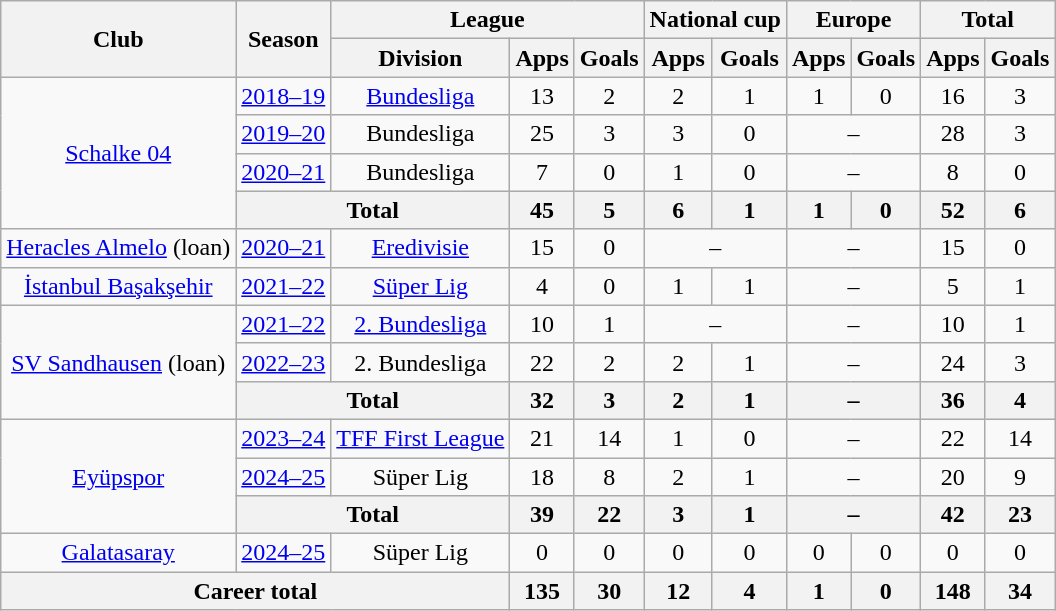<table class="wikitable nowrap" style="text-align:center">
<tr>
<th rowspan="2">Club</th>
<th rowspan="2">Season</th>
<th colspan="3">League</th>
<th colspan="2">National cup</th>
<th colspan="2">Europe</th>
<th colspan="2">Total</th>
</tr>
<tr>
<th>Division</th>
<th>Apps</th>
<th>Goals</th>
<th>Apps</th>
<th>Goals</th>
<th>Apps</th>
<th>Goals</th>
<th>Apps</th>
<th>Goals</th>
</tr>
<tr>
<td rowspan="4"><a href='#'>Schalke 04</a></td>
<td><a href='#'>2018–19</a></td>
<td><a href='#'>Bundesliga</a></td>
<td>13</td>
<td>2</td>
<td>2</td>
<td>1</td>
<td>1</td>
<td>0</td>
<td>16</td>
<td>3</td>
</tr>
<tr>
<td><a href='#'>2019–20</a></td>
<td>Bundesliga</td>
<td>25</td>
<td>3</td>
<td>3</td>
<td>0</td>
<td colspan="2">–</td>
<td>28</td>
<td>3</td>
</tr>
<tr>
<td><a href='#'>2020–21</a></td>
<td>Bundesliga</td>
<td>7</td>
<td>0</td>
<td>1</td>
<td>0</td>
<td colspan="2">–</td>
<td>8</td>
<td>0</td>
</tr>
<tr>
<th colspan="2">Total</th>
<th>45</th>
<th>5</th>
<th>6</th>
<th>1</th>
<th>1</th>
<th>0</th>
<th>52</th>
<th>6</th>
</tr>
<tr>
<td><a href='#'>Heracles Almelo</a> (loan)</td>
<td><a href='#'>2020–21</a></td>
<td><a href='#'>Eredivisie</a></td>
<td>15</td>
<td>0</td>
<td colspan="2">–</td>
<td colspan="2">–</td>
<td>15</td>
<td>0</td>
</tr>
<tr>
<td><a href='#'>İstanbul Başakşehir</a></td>
<td><a href='#'>2021–22</a></td>
<td><a href='#'>Süper Lig</a></td>
<td>4</td>
<td>0</td>
<td>1</td>
<td>1</td>
<td colspan="2">–</td>
<td>5</td>
<td>1</td>
</tr>
<tr>
<td rowspan="3"><a href='#'>SV Sandhausen</a> (loan)</td>
<td><a href='#'>2021–22</a></td>
<td><a href='#'>2. Bundesliga</a></td>
<td>10</td>
<td>1</td>
<td colspan="2">–</td>
<td colspan="2">–</td>
<td>10</td>
<td>1</td>
</tr>
<tr>
<td><a href='#'>2022–23</a></td>
<td>2. Bundesliga</td>
<td>22</td>
<td>2</td>
<td>2</td>
<td>1</td>
<td colspan="2">–</td>
<td>24</td>
<td>3</td>
</tr>
<tr>
<th colspan="2">Total</th>
<th>32</th>
<th>3</th>
<th>2</th>
<th>1</th>
<th colspan="2">–</th>
<th>36</th>
<th>4</th>
</tr>
<tr>
<td rowspan="3"><a href='#'>Eyüpspor</a></td>
<td><a href='#'>2023–24</a></td>
<td><a href='#'>TFF First League</a></td>
<td>21</td>
<td>14</td>
<td>1</td>
<td>0</td>
<td colspan="2">–</td>
<td>22</td>
<td>14</td>
</tr>
<tr>
<td><a href='#'>2024–25</a></td>
<td>Süper Lig</td>
<td>18</td>
<td>8</td>
<td>2</td>
<td>1</td>
<td colspan="2">–</td>
<td>20</td>
<td>9</td>
</tr>
<tr>
<th colspan="2">Total</th>
<th>39</th>
<th>22</th>
<th>3</th>
<th>1</th>
<th colspan="2">–</th>
<th>42</th>
<th>23</th>
</tr>
<tr>
<td><a href='#'>Galatasaray</a></td>
<td><a href='#'>2024–25</a></td>
<td>Süper Lig</td>
<td>0</td>
<td>0</td>
<td>0</td>
<td>0</td>
<td>0</td>
<td>0</td>
<td>0</td>
<td>0</td>
</tr>
<tr>
<th colspan="3">Career total</th>
<th>135</th>
<th>30</th>
<th>12</th>
<th>4</th>
<th>1</th>
<th>0</th>
<th>148</th>
<th>34</th>
</tr>
</table>
